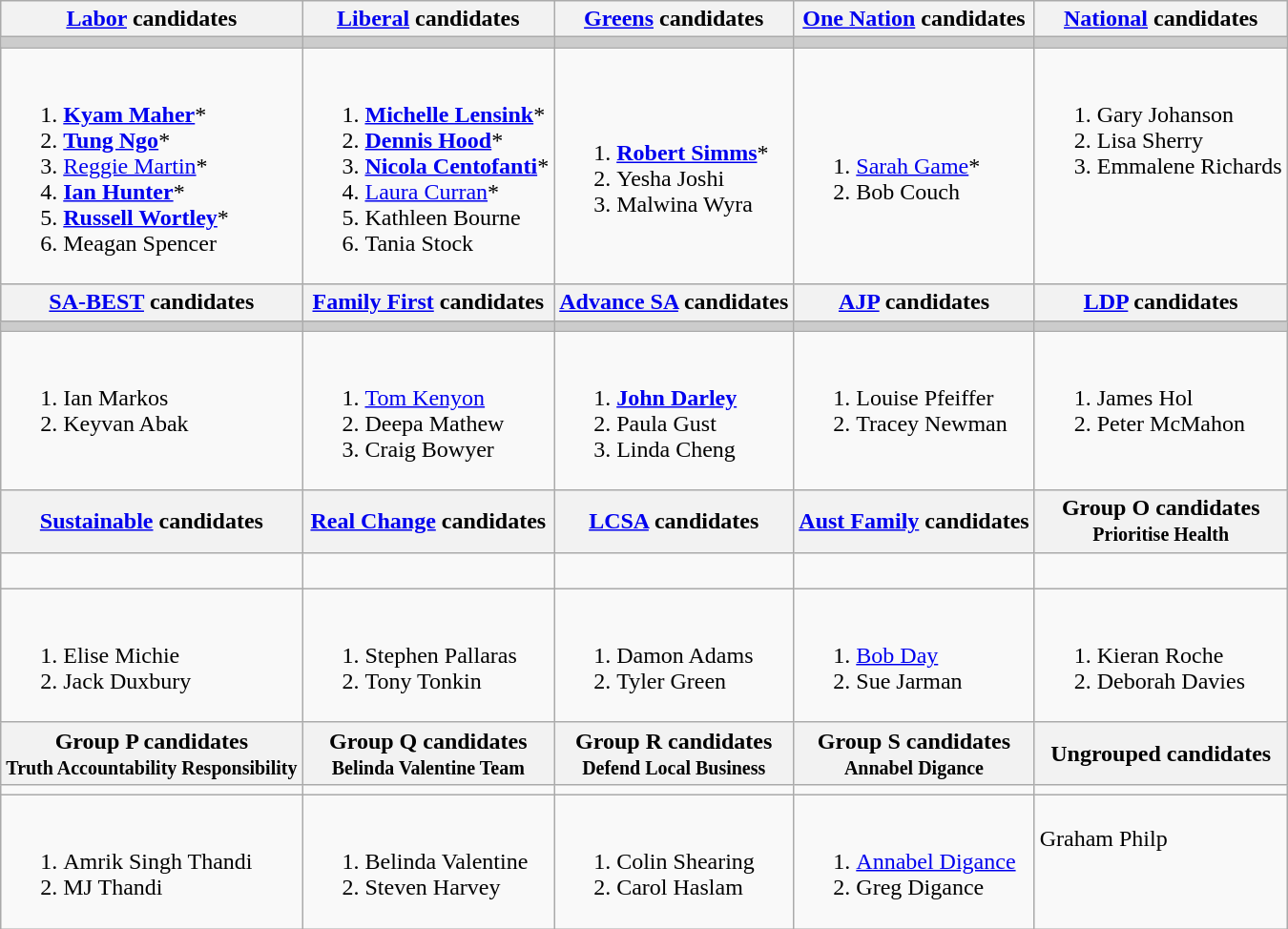<table class="wikitable">
<tr>
<th><a href='#'>Labor</a> candidates</th>
<th><a href='#'>Liberal</a> candidates</th>
<th><a href='#'>Greens</a> candidates</th>
<th><a href='#'>One Nation</a> candidates</th>
<th><a href='#'>National</a> candidates</th>
</tr>
<tr bgcolor="#cccccc">
<td></td>
<td></td>
<td></td>
<td></td>
<td></td>
</tr>
<tr>
<td><br><ol><li><strong><a href='#'>Kyam Maher</a></strong>*</li><li><strong><a href='#'>Tung Ngo</a></strong>*</li><li><a href='#'>Reggie Martin</a>*</li><li><strong><a href='#'>Ian Hunter</a></strong>*</li><li><strong><a href='#'>Russell Wortley</a></strong>*</li><li>Meagan Spencer</li></ol></td>
<td><br><ol><li><strong><a href='#'>Michelle Lensink</a></strong>*</li><li><strong><a href='#'>Dennis Hood</a></strong>*</li><li><strong><a href='#'>Nicola Centofanti</a></strong>*</li><li><a href='#'>Laura Curran</a>*</li><li>Kathleen Bourne</li><li>Tania Stock</li></ol></td>
<td><br><ol><li><strong><a href='#'>Robert Simms</a></strong>*</li><li>Yesha Joshi</li><li>Malwina Wyra</li></ol></td>
<td><br><ol><li><a href='#'>Sarah Game</a>*</li><li>Bob Couch</li></ol></td>
<td valign=top><br><ol><li>Gary Johanson</li><li>Lisa Sherry</li><li>Emmalene Richards</li></ol></td>
</tr>
<tr bgcolor="#cccccc">
<th><a href='#'>SA-BEST</a> candidates</th>
<th><a href='#'>Family First</a> candidates</th>
<th><a href='#'>Advance SA</a> candidates</th>
<th><a href='#'>AJP</a> candidates</th>
<th><a href='#'>LDP</a> candidates</th>
</tr>
<tr bgcolor="#cccccc">
<td></td>
<td></td>
<td></td>
<td></td>
<td></td>
</tr>
<tr>
<td valign=top><br><ol><li>Ian Markos</li><li>Keyvan Abak</li></ol></td>
<td valign=top><br><ol><li><a href='#'>Tom Kenyon</a></li><li>Deepa Mathew</li><li>Craig Bowyer</li></ol></td>
<td valign=top><br><ol><li><strong><a href='#'>John Darley</a></strong></li><li>Paula Gust</li><li>Linda Cheng</li></ol></td>
<td valign=top><br><ol><li>Louise Pfeiffer</li><li>Tracey Newman</li></ol></td>
<td valign=top><br><ol><li>James Hol</li><li>Peter McMahon</li></ol></td>
</tr>
<tr>
<th><a href='#'>Sustainable</a> candidates</th>
<th><a href='#'>Real Change</a> candidates</th>
<th><a href='#'>LCSA</a> candidates</th>
<th><a href='#'>Aust Family</a> candidates</th>
<th>Group O candidates <br> <small>Prioritise Health</small></th>
</tr>
<tr>
<td> </td>
<td> </td>
<td> </td>
<td></td>
<td></td>
</tr>
<tr>
<td valign=top><br><ol><li>Elise Michie</li><li>Jack Duxbury</li></ol></td>
<td valign=top><br><ol><li>Stephen Pallaras</li><li>Tony Tonkin</li></ol></td>
<td valign=top><br><ol><li>Damon Adams</li><li>Tyler Green</li></ol></td>
<td valign=top><br><ol><li><a href='#'>Bob Day</a></li><li>Sue Jarman</li></ol></td>
<td valign=top><br><ol><li>Kieran Roche</li><li>Deborah Davies</li></ol></td>
</tr>
<tr>
<th>Group P candidates <br> <small>Truth Accountability Responsibility</small></th>
<th>Group Q candidates <br> <small>Belinda Valentine Team</small></th>
<th>Group R candidates <br> <small>Defend Local Business</small></th>
<th>Group S candidates <br> <small>Annabel Digance</small></th>
<th>Ungrouped candidates</th>
</tr>
<tr>
<td></td>
<td></td>
<td></td>
<td></td>
<td></td>
</tr>
<tr>
<td valign=top><br><ol><li>Amrik Singh Thandi</li><li>MJ Thandi</li></ol></td>
<td valign=top><br><ol><li>Belinda Valentine</li><li>Steven Harvey</li></ol></td>
<td valign=top><br><ol><li>Colin Shearing</li><li>Carol Haslam</li></ol></td>
<td valign=top><br><ol><li><a href='#'>Annabel Digance</a></li><li>Greg Digance</li></ol></td>
<td valign=top><br>Graham Philp</td>
</tr>
</table>
